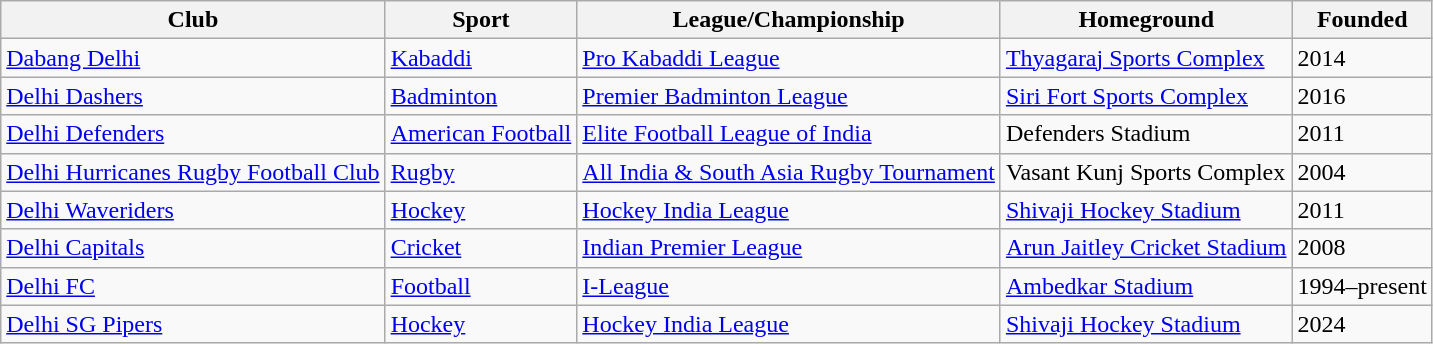<table class="wikitable">
<tr>
<th>Club</th>
<th>Sport</th>
<th>League/Championship</th>
<th>Homeground</th>
<th>Founded</th>
</tr>
<tr>
<td><a href='#'>Dabang Delhi</a></td>
<td><a href='#'>Kabaddi</a></td>
<td><a href='#'>Pro Kabaddi League</a></td>
<td><a href='#'>Thyagaraj Sports Complex</a></td>
<td>2014</td>
</tr>
<tr>
<td><a href='#'>Delhi Dashers</a></td>
<td><a href='#'>Badminton</a></td>
<td><a href='#'>Premier Badminton League</a></td>
<td><a href='#'>Siri Fort Sports Complex</a></td>
<td>2016</td>
</tr>
<tr>
<td><a href='#'>Delhi Defenders</a></td>
<td><a href='#'>American Football</a></td>
<td><a href='#'>Elite Football League of India</a></td>
<td>Defenders Stadium</td>
<td>2011</td>
</tr>
<tr>
<td><a href='#'>Delhi Hurricanes Rugby Football Club</a></td>
<td><a href='#'>Rugby</a></td>
<td><a href='#'>All India & South Asia Rugby Tournament</a></td>
<td>Vasant Kunj Sports Complex</td>
<td>2004</td>
</tr>
<tr>
<td><a href='#'>Delhi Waveriders</a></td>
<td><a href='#'>Hockey</a></td>
<td><a href='#'>Hockey India League</a></td>
<td><a href='#'>Shivaji Hockey Stadium</a></td>
<td>2011</td>
</tr>
<tr>
<td><a href='#'>Delhi Capitals</a></td>
<td><a href='#'>Cricket</a></td>
<td><a href='#'>Indian Premier League</a></td>
<td><a href='#'>Arun Jaitley Cricket Stadium</a></td>
<td>2008</td>
</tr>
<tr>
<td><a href='#'>Delhi FC</a></td>
<td><a href='#'>Football</a></td>
<td><a href='#'>I-League</a></td>
<td><a href='#'>Ambedkar Stadium</a></td>
<td>1994–present</td>
</tr>
<tr>
<td><a href='#'>Delhi SG Pipers</a></td>
<td><a href='#'>Hockey</a></td>
<td><a href='#'>Hockey India League</a></td>
<td><a href='#'>Shivaji Hockey Stadium</a></td>
<td>2024</td>
</tr>
</table>
